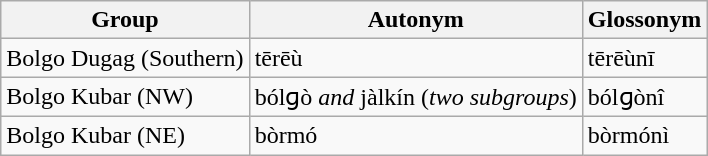<table class="wikitable">
<tr>
<th>Group</th>
<th>Autonym</th>
<th>Glossonym</th>
</tr>
<tr>
<td>Bolgo Dugag (Southern)</td>
<td>tērēù</td>
<td>tērēùnī</td>
</tr>
<tr>
<td>Bolgo Kubar (NW)</td>
<td>bólɡò <em>and</em> jàlkín (<em>two subgroups</em>)</td>
<td>bólɡònî</td>
</tr>
<tr>
<td>Bolgo Kubar (NE)</td>
<td>bòrmó</td>
<td>bòrmónì</td>
</tr>
</table>
